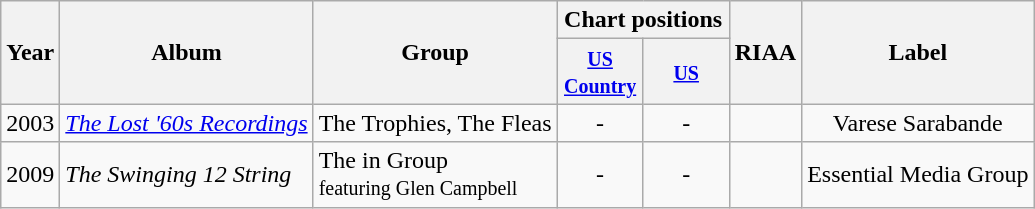<table class="wikitable">
<tr>
<th rowspan="2">Year</th>
<th rowspan="2">Album</th>
<th rowspan="2">Group</th>
<th colspan="2">Chart positions <br></th>
<th rowspan="2">RIAA</th>
<th rowspan="2">Label</th>
</tr>
<tr>
<th width="50"><small><a href='#'>US Country</a></small></th>
<th width="50"><small><a href='#'>US</a></small></th>
</tr>
<tr>
<td>2003</td>
<td><em><a href='#'>The Lost '60s Recordings</a></em></td>
<td>The Trophies, The Fleas</td>
<td align="center">-</td>
<td align="center">-</td>
<td></td>
<td align="center">Varese Sarabande</td>
</tr>
<tr>
<td>2009</td>
<td><em>The Swinging 12 String</em></td>
<td>The in Group<br><small>featuring Glen Campbell</small></td>
<td align="center">-</td>
<td align="center">-</td>
<td></td>
<td align="center">Essential Media Group</td>
</tr>
</table>
